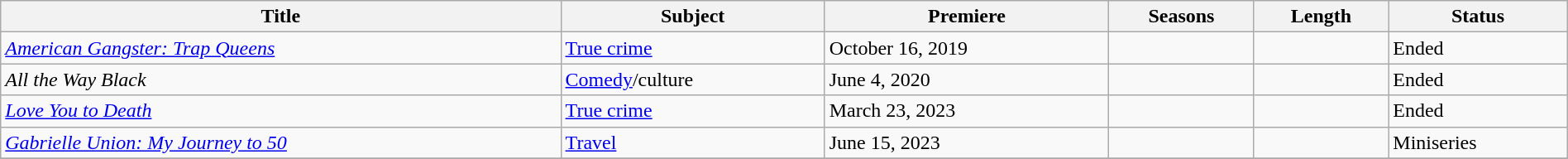<table class="wikitable sortable" style="width:100%;">
<tr>
<th>Title</th>
<th>Subject</th>
<th>Premiere</th>
<th>Seasons</th>
<th>Length</th>
<th>Status</th>
</tr>
<tr>
<td><em><a href='#'>American Gangster: Trap Queens</a></em></td>
<td><a href='#'>True crime</a></td>
<td>October 16, 2019</td>
<td></td>
<td></td>
<td>Ended</td>
</tr>
<tr>
<td><em>All the Way Black</em></td>
<td><a href='#'>Comedy</a>/culture</td>
<td>June 4, 2020</td>
<td></td>
<td></td>
<td>Ended</td>
</tr>
<tr>
<td><em><a href='#'>Love You to Death</a></em></td>
<td><a href='#'>True crime</a></td>
<td>March 23, 2023</td>
<td></td>
<td></td>
<td>Ended</td>
</tr>
<tr>
<td><em><a href='#'>Gabrielle Union: My Journey to 50</a></em></td>
<td><a href='#'>Travel</a></td>
<td>June 15, 2023</td>
<td></td>
<td></td>
<td>Miniseries</td>
</tr>
<tr>
</tr>
</table>
